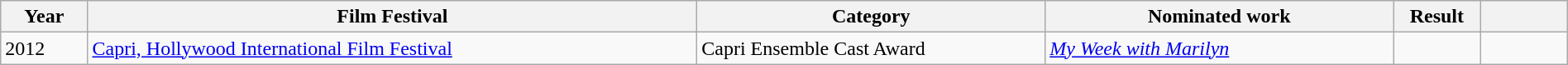<table class="wikitable plainrowheaders" style="width:100%;">
<tr>
<th scope="col" style="width:5%;">Year</th>
<th scope="col" style="width:35%;">Film Festival</th>
<th scope="col" style="width:20%;">Category</th>
<th scope="col" style="width:20%;">Nominated work</th>
<th scope="col" style="width:5%;">Result</th>
<th scope="col" style="width:5%;"></th>
</tr>
<tr>
<td>2012</td>
<td><a href='#'>Capri, Hollywood International Film Festival</a></td>
<td>Capri Ensemble Cast Award</td>
<td><em><a href='#'>My Week with Marilyn</a></em></td>
<td></td>
<td></td>
</tr>
</table>
